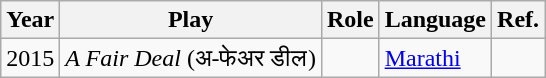<table class="wikitable">
<tr>
<th>Year</th>
<th>Play</th>
<th>Role</th>
<th>Language</th>
<th>Ref.</th>
</tr>
<tr>
<td>2015</td>
<td><em>A Fair Deal</em> (अ-फेअर डील)</td>
<td></td>
<td><a href='#'>Marathi</a></td>
<td></td>
</tr>
</table>
